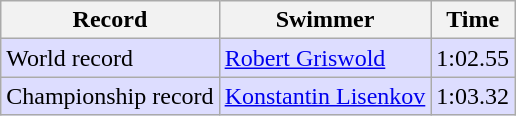<table class='wikitable'  style='text-align:left'>
<tr>
<th>Record</th>
<th>Swimmer</th>
<th>Time</th>
</tr>
<tr bgcolor=ddddff>
<td>World record</td>
<td><a href='#'>Robert  Griswold</a>   </td>
<td>1:02.55</td>
</tr>
<tr bgcolor=ddddff>
<td>Championship record</td>
<td><a href='#'>Konstantin Lisenkov</a>    </td>
<td>1:03.32</td>
</tr>
</table>
